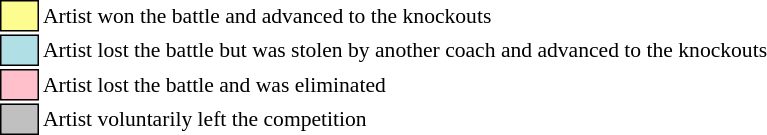<table class="toccolours" style="font-size: 90%; white-space: nowrap;”">
<tr>
<td style="background:#fdfc8f; border:1px solid black;">      </td>
<td>Artist won the battle and advanced to the knockouts</td>
</tr>
<tr>
<td style="background:#b0e0e6; border:1px solid black;">      </td>
<td>Artist lost the battle but was stolen by another coach and advanced to the knockouts</td>
</tr>
<tr>
<td style="background:pink; border:1px solid black;">      </td>
<td>Artist lost the battle and was eliminated</td>
</tr>
<tr>
<td style="background:silver; border:1px solid black;">      </td>
<td>Artist voluntarily left the competition</td>
</tr>
</table>
